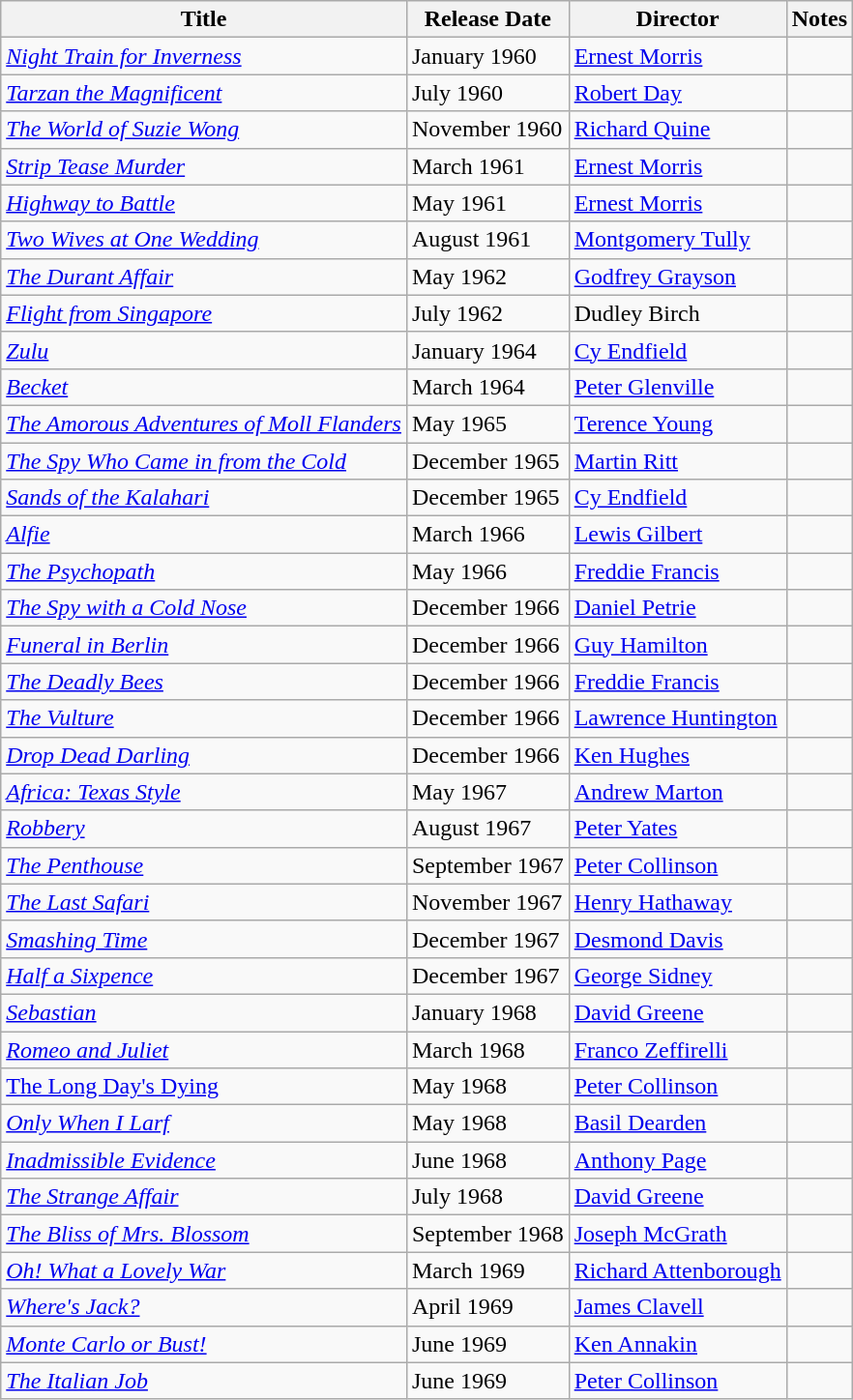<table class="wikitable sortable">
<tr>
<th>Title</th>
<th>Release Date</th>
<th>Director</th>
<th>Notes</th>
</tr>
<tr>
<td><em><a href='#'>Night Train for Inverness</a></em></td>
<td>January 1960</td>
<td><a href='#'>Ernest Morris</a></td>
<td></td>
</tr>
<tr>
<td><em><a href='#'>Tarzan the Magnificent</a></em></td>
<td>July 1960</td>
<td><a href='#'>Robert Day</a></td>
<td></td>
</tr>
<tr>
<td><em><a href='#'>The World of Suzie Wong</a></em></td>
<td>November 1960</td>
<td><a href='#'>Richard Quine</a></td>
<td></td>
</tr>
<tr>
<td><em><a href='#'>Strip Tease Murder</a></em></td>
<td>March 1961</td>
<td><a href='#'>Ernest Morris</a></td>
<td></td>
</tr>
<tr>
<td><em><a href='#'>Highway to Battle</a></em></td>
<td>May 1961</td>
<td><a href='#'>Ernest Morris</a></td>
<td></td>
</tr>
<tr>
<td><em><a href='#'>Two Wives at One Wedding</a></em></td>
<td>August 1961</td>
<td><a href='#'>Montgomery Tully</a></td>
<td></td>
</tr>
<tr>
<td><em><a href='#'>The Durant Affair</a></em></td>
<td>May 1962</td>
<td><a href='#'>Godfrey Grayson</a></td>
<td></td>
</tr>
<tr>
<td><em><a href='#'>Flight from Singapore</a></em></td>
<td>July 1962</td>
<td>Dudley Birch</td>
<td></td>
</tr>
<tr>
<td><em><a href='#'>Zulu</a></em></td>
<td>January 1964</td>
<td><a href='#'>Cy Endfield</a></td>
<td></td>
</tr>
<tr>
<td><em><a href='#'>Becket</a></em></td>
<td>March 1964</td>
<td><a href='#'>Peter Glenville</a></td>
<td></td>
</tr>
<tr>
<td><em><a href='#'>The Amorous Adventures of Moll Flanders</a></em></td>
<td>May 1965</td>
<td><a href='#'>Terence Young</a></td>
<td></td>
</tr>
<tr>
<td><em><a href='#'>The Spy Who Came in from the Cold</a></em></td>
<td>December 1965</td>
<td><a href='#'>Martin Ritt</a></td>
<td></td>
</tr>
<tr>
<td><em><a href='#'>Sands of the Kalahari</a></em></td>
<td>December 1965</td>
<td><a href='#'>Cy Endfield</a></td>
<td></td>
</tr>
<tr>
<td><em><a href='#'>Alfie</a></em></td>
<td>March 1966</td>
<td><a href='#'>Lewis Gilbert</a></td>
<td></td>
</tr>
<tr>
<td><em><a href='#'>The Psychopath</a></em></td>
<td>May 1966</td>
<td><a href='#'>Freddie Francis</a></td>
<td></td>
</tr>
<tr>
<td><em><a href='#'>The Spy with a Cold Nose</a></em></td>
<td>December 1966</td>
<td><a href='#'>Daniel Petrie</a></td>
<td></td>
</tr>
<tr>
<td><em><a href='#'>Funeral in Berlin</a></em></td>
<td>December 1966</td>
<td><a href='#'>Guy Hamilton</a></td>
<td></td>
</tr>
<tr>
<td><em><a href='#'>The Deadly Bees</a></em></td>
<td>December 1966</td>
<td><a href='#'>Freddie Francis</a></td>
<td></td>
</tr>
<tr>
<td><em><a href='#'>The Vulture</a></em></td>
<td>December 1966</td>
<td><a href='#'>Lawrence Huntington</a></td>
<td></td>
</tr>
<tr>
<td><em><a href='#'>Drop Dead Darling</a></em></td>
<td>December 1966</td>
<td><a href='#'>Ken Hughes</a></td>
<td></td>
</tr>
<tr>
<td><em><a href='#'>Africa: Texas Style</a></em></td>
<td>May 1967</td>
<td><a href='#'>Andrew Marton</a></td>
<td></td>
</tr>
<tr>
<td><em><a href='#'>Robbery</a></em></td>
<td>August 1967</td>
<td><a href='#'>Peter Yates</a></td>
<td></td>
</tr>
<tr>
<td><em><a href='#'>The Penthouse</a></em></td>
<td>September 1967</td>
<td><a href='#'>Peter Collinson</a></td>
<td></td>
</tr>
<tr>
<td><em><a href='#'>The Last Safari</a></em></td>
<td>November 1967</td>
<td><a href='#'>Henry Hathaway</a></td>
<td></td>
</tr>
<tr>
<td><em><a href='#'>Smashing Time</a></em></td>
<td>December 1967</td>
<td><a href='#'>Desmond Davis</a></td>
<td></td>
</tr>
<tr>
<td><em><a href='#'>Half a Sixpence</a></em></td>
<td>December 1967</td>
<td><a href='#'>George Sidney</a></td>
<td></td>
</tr>
<tr>
<td><em><a href='#'>Sebastian</a></em></td>
<td>January 1968</td>
<td><a href='#'>David Greene</a></td>
<td></td>
</tr>
<tr>
<td><em><a href='#'>Romeo and Juliet</a></em></td>
<td>March 1968</td>
<td><a href='#'>Franco Zeffirelli</a></td>
<td></td>
</tr>
<tr>
<td><a href='#'>The Long Day's Dying</a></td>
<td>May 1968</td>
<td><a href='#'>Peter Collinson</a></td>
<td></td>
</tr>
<tr>
<td><em><a href='#'>Only When I Larf</a></em></td>
<td>May 1968</td>
<td><a href='#'>Basil Dearden</a></td>
<td></td>
</tr>
<tr>
<td><em><a href='#'>Inadmissible Evidence</a></em></td>
<td>June 1968</td>
<td><a href='#'>Anthony Page</a></td>
<td></td>
</tr>
<tr>
<td><em><a href='#'>The Strange Affair</a></em></td>
<td>July 1968</td>
<td><a href='#'>David Greene</a></td>
<td></td>
</tr>
<tr>
<td><em><a href='#'>The Bliss of Mrs. Blossom</a></em></td>
<td>September 1968</td>
<td><a href='#'>Joseph McGrath</a></td>
<td></td>
</tr>
<tr>
<td><em><a href='#'>Oh! What a Lovely War</a></em></td>
<td>March 1969</td>
<td><a href='#'>Richard Attenborough</a></td>
<td></td>
</tr>
<tr>
<td><em><a href='#'>Where's Jack?</a></em></td>
<td>April 1969</td>
<td><a href='#'>James Clavell</a></td>
<td></td>
</tr>
<tr>
<td><em><a href='#'>Monte Carlo or Bust!</a></em></td>
<td>June 1969</td>
<td><a href='#'>Ken Annakin</a></td>
<td></td>
</tr>
<tr>
<td><em><a href='#'>The Italian Job</a></em></td>
<td>June 1969</td>
<td><a href='#'>Peter Collinson</a></td>
<td></td>
</tr>
</table>
